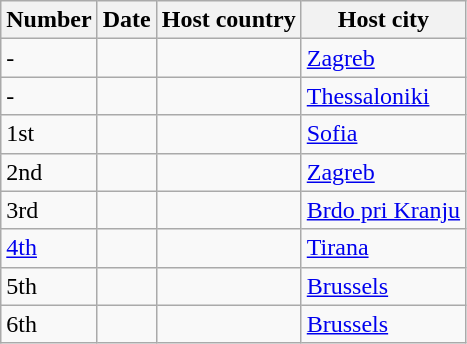<table class="wikitable">
<tr>
<th scope="col">Number</th>
<th scope="col">Date</th>
<th scope="col">Host country</th>
<th scope="col">Host city</th>
</tr>
<tr>
<td>-</td>
<td></td>
<td></td>
<td><a href='#'>Zagreb</a></td>
</tr>
<tr>
<td>-</td>
<td></td>
<td></td>
<td><a href='#'>Thessaloniki</a></td>
</tr>
<tr>
<td>1st</td>
<td></td>
<td></td>
<td><a href='#'>Sofia</a></td>
</tr>
<tr>
<td>2nd</td>
<td></td>
<td></td>
<td><a href='#'>Zagreb</a></td>
</tr>
<tr>
<td>3rd</td>
<td></td>
<td></td>
<td><a href='#'>Brdo pri Kranju</a></td>
</tr>
<tr>
<td><a href='#'>4th</a></td>
<td></td>
<td></td>
<td><a href='#'>Tirana</a></td>
</tr>
<tr>
<td>5th</td>
<td></td>
<td></td>
<td><a href='#'>Brussels</a></td>
</tr>
<tr>
<td>6th</td>
<td></td>
<td></td>
<td><a href='#'>Brussels</a></td>
</tr>
</table>
